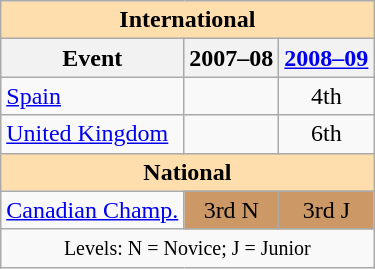<table class="wikitable" style="text-align:center">
<tr>
<th style="background-color: #ffdead; " colspan=3 align=center>International</th>
</tr>
<tr>
<th>Event</th>
<th>2007–08</th>
<th><a href='#'>2008–09</a></th>
</tr>
<tr>
<td align=left> <a href='#'>Spain</a></td>
<td></td>
<td>4th</td>
</tr>
<tr>
<td align=left> <a href='#'>United Kingdom</a></td>
<td></td>
<td>6th</td>
</tr>
<tr>
<th style="background-color: #ffdead; " colspan=3 align=center>National</th>
</tr>
<tr>
<td align=left><a href='#'>Canadian Champ.</a></td>
<td bgcolor=cc9966>3rd N</td>
<td bgcolor=cc9966>3rd J</td>
</tr>
<tr>
<td colspan=3 align=center><small> Levels: N = Novice; J = Junior </small></td>
</tr>
</table>
